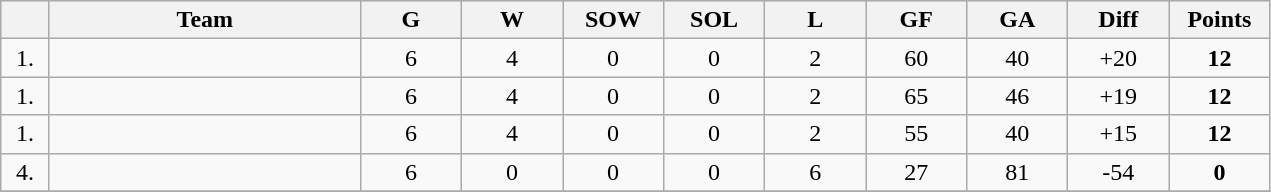<table class=wikitable style="text-align:center">
<tr bgcolor="#DCDCDC">
<th width="25"></th>
<th width="200">Team</th>
<th width="60">G</th>
<th width="60">W</th>
<th width="60">SOW</th>
<th width="60">SOL</th>
<th width="60">L</th>
<th width="60">GF</th>
<th width="60">GA</th>
<th width="60">Diff</th>
<th width="60">Points</th>
</tr>
<tr>
<td>1.</td>
<td align=left></td>
<td>6</td>
<td>4</td>
<td>0</td>
<td>0</td>
<td>2</td>
<td>60</td>
<td>40</td>
<td>+20</td>
<td><strong>12</strong></td>
</tr>
<tr>
<td>1.</td>
<td align=left></td>
<td>6</td>
<td>4</td>
<td>0</td>
<td>0</td>
<td>2</td>
<td>65</td>
<td>46</td>
<td>+19</td>
<td><strong>12</strong></td>
</tr>
<tr>
<td>1.</td>
<td align=left></td>
<td>6</td>
<td>4</td>
<td>0</td>
<td>0</td>
<td>2</td>
<td>55</td>
<td>40</td>
<td>+15</td>
<td><strong>12</strong></td>
</tr>
<tr>
<td>4.</td>
<td align=left></td>
<td>6</td>
<td>0</td>
<td>0</td>
<td>0</td>
<td>6</td>
<td>27</td>
<td>81</td>
<td>-54</td>
<td><strong>0</strong></td>
</tr>
<tr>
</tr>
</table>
